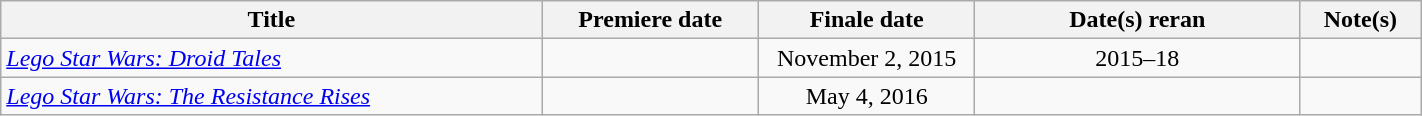<table class="wikitable plainrowheaders sortable" style="width:75%;text-align:center;">
<tr>
<th scope="col" style="width:25%;">Title</th>
<th scope="col" style="width:10%;">Premiere date</th>
<th scope="col" style="width:10%;">Finale date</th>
<th scope="col" style="width:15%;">Date(s) reran</th>
<th class="unsortable" style="width:5%;">Note(s)</th>
</tr>
<tr>
<td scope="row" style="text-align:left;"><em><a href='#'>Lego Star Wars: Droid Tales</a></em></td>
<td></td>
<td>November 2, 2015</td>
<td>2015–18</td>
<td></td>
</tr>
<tr>
<td scope="row" style="text-align:left;"><em><a href='#'>Lego Star Wars: The Resistance Rises</a></em></td>
<td></td>
<td>May 4, 2016</td>
<td></td>
<td></td>
</tr>
</table>
